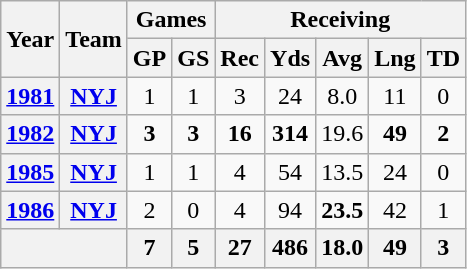<table class="wikitable" style="text-align:center">
<tr>
<th rowspan="2">Year</th>
<th rowspan="2">Team</th>
<th colspan="2">Games</th>
<th colspan="5">Receiving</th>
</tr>
<tr>
<th>GP</th>
<th>GS</th>
<th>Rec</th>
<th>Yds</th>
<th>Avg</th>
<th>Lng</th>
<th>TD</th>
</tr>
<tr>
<th><a href='#'>1981</a></th>
<th><a href='#'>NYJ</a></th>
<td>1</td>
<td>1</td>
<td>3</td>
<td>24</td>
<td>8.0</td>
<td>11</td>
<td>0</td>
</tr>
<tr>
<th><a href='#'>1982</a></th>
<th><a href='#'>NYJ</a></th>
<td><strong>3</strong></td>
<td><strong>3</strong></td>
<td><strong>16</strong></td>
<td><strong>314</strong></td>
<td>19.6</td>
<td><strong>49</strong></td>
<td><strong>2</strong></td>
</tr>
<tr>
<th><a href='#'>1985</a></th>
<th><a href='#'>NYJ</a></th>
<td>1</td>
<td>1</td>
<td>4</td>
<td>54</td>
<td>13.5</td>
<td>24</td>
<td>0</td>
</tr>
<tr>
<th><a href='#'>1986</a></th>
<th><a href='#'>NYJ</a></th>
<td>2</td>
<td>0</td>
<td>4</td>
<td>94</td>
<td><strong>23.5</strong></td>
<td>42</td>
<td>1</td>
</tr>
<tr>
<th colspan="2"></th>
<th>7</th>
<th>5</th>
<th>27</th>
<th>486</th>
<th>18.0</th>
<th>49</th>
<th>3</th>
</tr>
</table>
